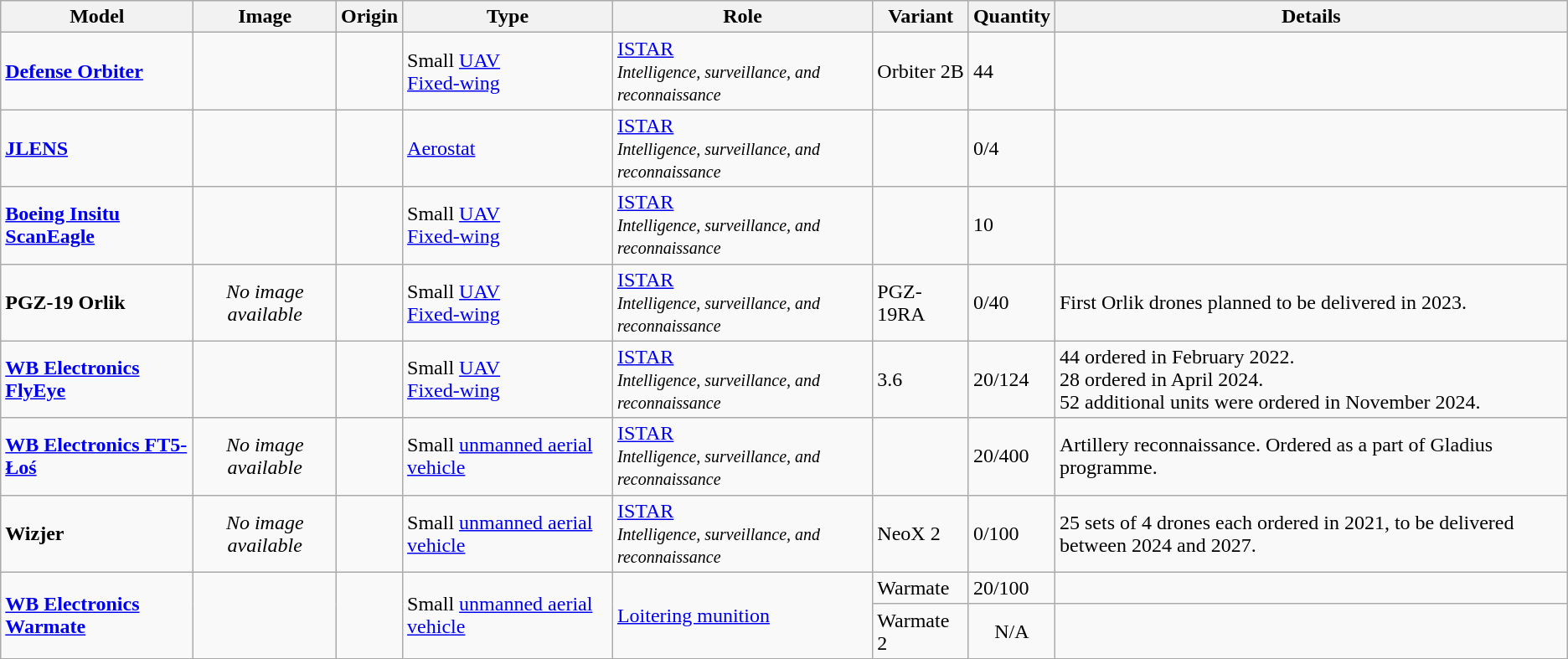<table class="wikitable">
<tr>
<th>Model</th>
<th>Image</th>
<th>Origin</th>
<th>Type</th>
<th>Role</th>
<th>Variant</th>
<th>Quantity</th>
<th>Details</th>
</tr>
<tr>
<td><a href='#'><strong>Defense Orbiter</strong></a></td>
<td></td>
<td><small></small></td>
<td>Small <a href='#'>UAV</a><br><a href='#'>Fixed-wing</a></td>
<td><a href='#'>ISTAR</a><br><small><em>Intelligence, surveillance, and reconnaissance</em></small></td>
<td>Orbiter 2B</td>
<td>44</td>
<td></td>
</tr>
<tr>
<td><strong><a href='#'>JLENS</a></strong></td>
<td></td>
<td><small></small></td>
<td><a href='#'>Aerostat</a></td>
<td><a href='#'>ISTAR</a><br><small><em>Intelligence, surveillance, and reconnaissance</em></small></td>
<td></td>
<td>0/4</td>
<td></td>
</tr>
<tr>
<td><strong><a href='#'>Boeing Insitu ScanEagle</a></strong></td>
<td></td>
<td><small></small></td>
<td>Small <a href='#'>UAV</a><br><a href='#'>Fixed-wing</a></td>
<td><a href='#'>ISTAR</a><br><small><em>Intelligence, surveillance, and reconnaissance</em></small></td>
<td></td>
<td>10</td>
<td></td>
</tr>
<tr>
<td><strong>PGZ-19 Orlik</strong></td>
<td style="text-align: center;"><em>No image available</em></td>
<td><small></small></td>
<td>Small <a href='#'>UAV</a><br><a href='#'>Fixed-wing</a></td>
<td><a href='#'>ISTAR</a><br><small><em>Intelligence, surveillance, and reconnaissance</em></small></td>
<td>PGZ-19RA</td>
<td>0/40</td>
<td>First Orlik drones planned to be delivered in 2023.</td>
</tr>
<tr>
<td><strong><a href='#'>WB Electronics FlyEye</a></strong></td>
<td></td>
<td><small></small></td>
<td>Small <a href='#'>UAV</a><br><a href='#'>Fixed-wing</a></td>
<td><a href='#'>ISTAR</a><br><small><em>Intelligence, surveillance, and reconnaissance</em></small></td>
<td>3.6</td>
<td>20/124</td>
<td>44 ordered in February 2022.<br>28 ordered in April 2024.<br>52 additional units were ordered in November 2024.</td>
</tr>
<tr>
<td><strong><a href='#'>WB Electronics FT5-Łoś</a></strong></td>
<td style="text-align: center;"><em>No image available</em></td>
<td><small></small></td>
<td>Small <a href='#'>unmanned aerial vehicle</a></td>
<td><a href='#'>ISTAR</a><br><small><em>Intelligence, surveillance, and reconnaissance</em></small></td>
<td></td>
<td>20/400</td>
<td>Artillery reconnaissance. Ordered as a part of Gladius programme.</td>
</tr>
<tr>
<td><strong>Wizjer</strong></td>
<td style="text-align: center;"><em>No image available</em></td>
<td><small></small></td>
<td>Small <a href='#'>unmanned aerial vehicle</a></td>
<td><a href='#'>ISTAR</a><br><small><em>Intelligence, surveillance, and reconnaissance</em></small></td>
<td>NeoX 2</td>
<td>0/100</td>
<td>25 sets of 4 drones each ordered in 2021, to be delivered between 2024 and 2027.</td>
</tr>
<tr>
<td rowspan="2"><strong><a href='#'>WB Electronics Warmate</a></strong></td>
<td rowspan="2"></td>
<td rowspan="2"><small></small></td>
<td rowspan="2">Small <a href='#'>unmanned aerial vehicle</a></td>
<td rowspan="2"><a href='#'>Loitering munition</a></td>
<td>Warmate</td>
<td>20/100</td>
<td></td>
</tr>
<tr>
<td>Warmate 2</td>
<td style="text-align: center;">N/A</td>
<td></td>
</tr>
</table>
